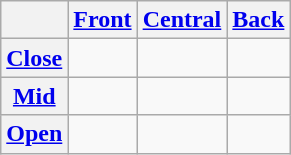<table class="wikitable" style=text-align:center>
<tr>
<th></th>
<th><a href='#'>Front</a></th>
<th><a href='#'>Central</a></th>
<th><a href='#'>Back</a></th>
</tr>
<tr>
<th><a href='#'>Close</a></th>
<td></td>
<td></td>
<td></td>
</tr>
<tr>
<th><a href='#'>Mid</a></th>
<td></td>
<td></td>
<td></td>
</tr>
<tr>
<th><a href='#'>Open</a></th>
<td></td>
<td></td>
<td></td>
</tr>
</table>
